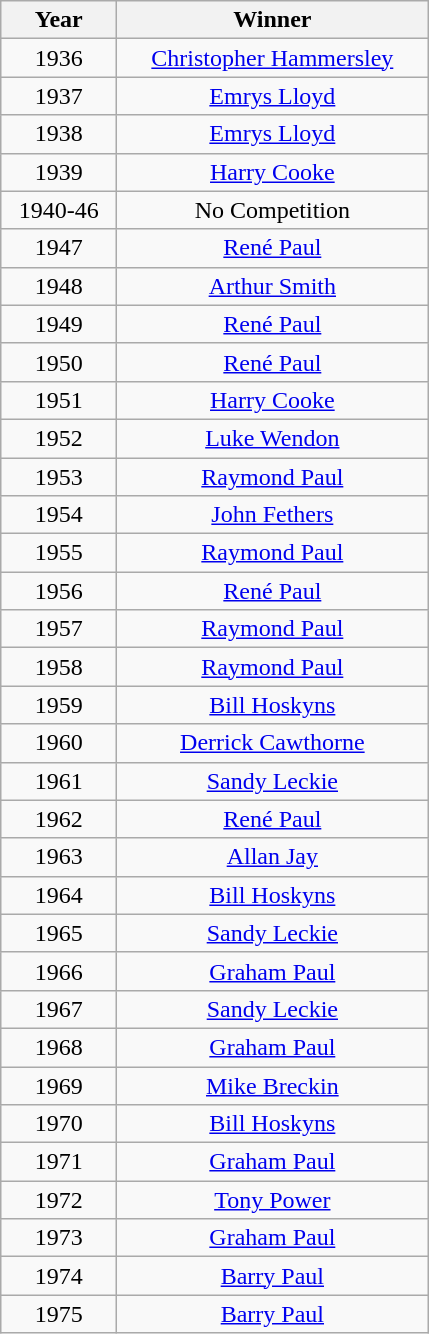<table class="wikitable" style="text-align:center">
<tr>
<th width=70>Year</th>
<th width=200>Winner</th>
</tr>
<tr>
<td>1936</td>
<td><a href='#'>Christopher Hammersley</a></td>
</tr>
<tr>
<td>1937</td>
<td><a href='#'>Emrys Lloyd</a></td>
</tr>
<tr>
<td>1938</td>
<td><a href='#'>Emrys Lloyd</a></td>
</tr>
<tr>
<td>1939</td>
<td><a href='#'>Harry Cooke</a></td>
</tr>
<tr>
<td>1940-46</td>
<td>No Competition</td>
</tr>
<tr>
<td>1947</td>
<td><a href='#'>René Paul</a></td>
</tr>
<tr>
<td>1948</td>
<td><a href='#'>Arthur Smith</a></td>
</tr>
<tr>
<td>1949</td>
<td><a href='#'>René Paul</a></td>
</tr>
<tr>
<td>1950</td>
<td><a href='#'>René Paul</a></td>
</tr>
<tr>
<td>1951</td>
<td><a href='#'>Harry Cooke</a></td>
</tr>
<tr>
<td>1952</td>
<td><a href='#'>Luke Wendon</a></td>
</tr>
<tr>
<td>1953</td>
<td><a href='#'>Raymond Paul</a></td>
</tr>
<tr>
<td>1954</td>
<td><a href='#'>John Fethers</a></td>
</tr>
<tr>
<td>1955</td>
<td><a href='#'>Raymond Paul</a></td>
</tr>
<tr>
<td>1956</td>
<td><a href='#'>René Paul</a></td>
</tr>
<tr>
<td>1957</td>
<td><a href='#'>Raymond Paul</a></td>
</tr>
<tr>
<td>1958</td>
<td><a href='#'>Raymond Paul</a></td>
</tr>
<tr>
<td>1959</td>
<td><a href='#'>Bill Hoskyns</a></td>
</tr>
<tr>
<td>1960</td>
<td><a href='#'>Derrick Cawthorne</a></td>
</tr>
<tr>
<td>1961</td>
<td><a href='#'>Sandy Leckie</a></td>
</tr>
<tr>
<td>1962</td>
<td><a href='#'>René Paul</a></td>
</tr>
<tr>
<td>1963</td>
<td><a href='#'>Allan Jay</a></td>
</tr>
<tr>
<td>1964</td>
<td><a href='#'>Bill Hoskyns</a></td>
</tr>
<tr>
<td>1965</td>
<td><a href='#'>Sandy Leckie</a></td>
</tr>
<tr>
<td>1966</td>
<td><a href='#'>Graham Paul</a></td>
</tr>
<tr>
<td>1967</td>
<td><a href='#'>Sandy Leckie</a></td>
</tr>
<tr>
<td>1968</td>
<td><a href='#'>Graham Paul</a></td>
</tr>
<tr>
<td>1969</td>
<td><a href='#'>Mike Breckin</a></td>
</tr>
<tr>
<td>1970</td>
<td><a href='#'>Bill Hoskyns</a></td>
</tr>
<tr>
<td>1971</td>
<td><a href='#'>Graham Paul</a></td>
</tr>
<tr>
<td>1972</td>
<td><a href='#'>Tony Power</a></td>
</tr>
<tr>
<td>1973</td>
<td><a href='#'>Graham Paul</a></td>
</tr>
<tr>
<td>1974</td>
<td><a href='#'>Barry Paul</a></td>
</tr>
<tr>
<td>1975</td>
<td><a href='#'>Barry Paul</a></td>
</tr>
</table>
